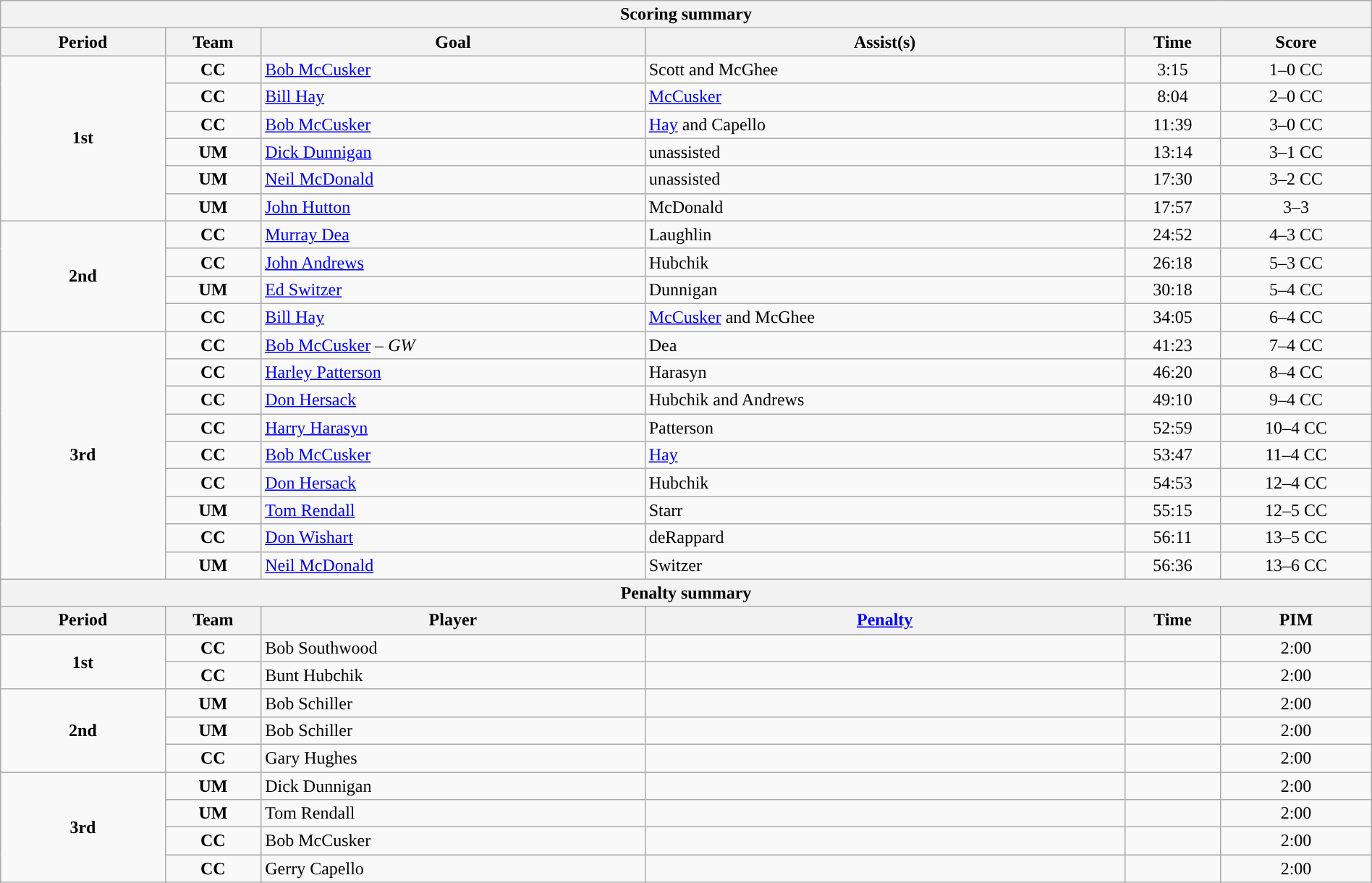<table style="width:100%;" class="wikitable">
<tr>
<th colspan=6>Scoring summary</th>
</tr>
<tr>
<th style="width:12%;">Period</th>
<th style="width:7%;">Team</th>
<th style="width:28%;">Goal</th>
<th style="width:35%;">Assist(s)</th>
<th style="width:7%;">Time</th>
<th style="width:11%;">Score</th>
</tr>
<tr>
<td style="text-align:center;" rowspan="6"><strong>1st</strong></td>
<td align=center><strong>CC</strong></td>
<td><a href='#'>Bob McCusker</a></td>
<td>Scott and McGhee</td>
<td align=center>3:15</td>
<td align=center>1–0 CC</td>
</tr>
<tr>
<td align=center><strong>CC</strong></td>
<td><a href='#'>Bill Hay</a></td>
<td><a href='#'>McCusker</a></td>
<td align=center>8:04</td>
<td align=center>2–0 CC</td>
</tr>
<tr>
<td align=center><strong>CC</strong></td>
<td><a href='#'>Bob McCusker</a></td>
<td><a href='#'>Hay</a> and Capello</td>
<td align=center>11:39</td>
<td align=center>3–0 CC</td>
</tr>
<tr>
<td align=center><strong>UM</strong></td>
<td><a href='#'>Dick Dunnigan</a></td>
<td>unassisted</td>
<td align=center>13:14</td>
<td align=center>3–1 CC</td>
</tr>
<tr>
<td align=center><strong>UM</strong></td>
<td><a href='#'>Neil McDonald</a></td>
<td>unassisted</td>
<td align=center>17:30</td>
<td align=center>3–2 CC</td>
</tr>
<tr>
<td align=center><strong>UM</strong></td>
<td><a href='#'>John Hutton</a></td>
<td>McDonald</td>
<td align=center>17:57</td>
<td align=center>3–3</td>
</tr>
<tr>
<td style="text-align:center;" rowspan="4"><strong>2nd</strong></td>
<td align=center><strong>CC</strong></td>
<td><a href='#'>Murray Dea</a></td>
<td>Laughlin</td>
<td align=center>24:52</td>
<td align=center>4–3 CC</td>
</tr>
<tr>
<td align=center><strong>CC</strong></td>
<td><a href='#'>John Andrews</a></td>
<td>Hubchik</td>
<td align=center>26:18</td>
<td align=center>5–3 CC</td>
</tr>
<tr>
<td align=center><strong>UM</strong></td>
<td><a href='#'>Ed Switzer</a></td>
<td>Dunnigan</td>
<td align=center>30:18</td>
<td align=center>5–4 CC</td>
</tr>
<tr>
<td align=center><strong>CC</strong></td>
<td><a href='#'>Bill Hay</a></td>
<td><a href='#'>McCusker</a> and McGhee</td>
<td align=center>34:05</td>
<td align=center>6–4 CC</td>
</tr>
<tr>
<td style="text-align:center;" rowspan="9"><strong>3rd</strong></td>
<td align=center><strong>CC</strong></td>
<td><a href='#'>Bob McCusker</a> – <em>GW</em></td>
<td>Dea</td>
<td align=center>41:23</td>
<td align=center>7–4 CC</td>
</tr>
<tr>
<td align=center><strong>CC</strong></td>
<td><a href='#'>Harley Patterson</a></td>
<td>Harasyn</td>
<td align=center>46:20</td>
<td align=center>8–4 CC</td>
</tr>
<tr>
<td align=center><strong>CC</strong></td>
<td><a href='#'>Don Hersack</a></td>
<td>Hubchik and Andrews</td>
<td align=center>49:10</td>
<td align=center>9–4 CC</td>
</tr>
<tr>
<td align=center><strong>CC</strong></td>
<td><a href='#'>Harry Harasyn</a></td>
<td>Patterson</td>
<td align=center>52:59</td>
<td align=center>10–4 CC</td>
</tr>
<tr>
<td align=center><strong>CC</strong></td>
<td><a href='#'>Bob McCusker</a></td>
<td><a href='#'>Hay</a></td>
<td align=center>53:47</td>
<td align=center>11–4 CC</td>
</tr>
<tr>
<td align=center><strong>CC</strong></td>
<td><a href='#'>Don Hersack</a></td>
<td>Hubchik</td>
<td align=center>54:53</td>
<td align=center>12–4 CC</td>
</tr>
<tr>
<td align=center><strong>UM</strong></td>
<td><a href='#'>Tom Rendall</a></td>
<td>Starr</td>
<td align=center>55:15</td>
<td align=center>12–5 CC</td>
</tr>
<tr>
<td align=center><strong>CC</strong></td>
<td><a href='#'>Don Wishart</a></td>
<td>deRappard</td>
<td align=center>56:11</td>
<td align=center>13–5 CC</td>
</tr>
<tr>
<td align=center><strong>UM</strong></td>
<td><a href='#'>Neil McDonald</a></td>
<td>Switzer</td>
<td align=center>56:36</td>
<td align=center>13–6 CC</td>
</tr>
<tr>
<th colspan=6>Penalty summary</th>
</tr>
<tr>
<th style="width:12%;">Period</th>
<th style="width:7%;">Team</th>
<th style="width:28%;">Player</th>
<th style="width:35%;"><a href='#'>Penalty</a></th>
<th style="width:7%;">Time</th>
<th style="width:11%;">PIM</th>
</tr>
<tr>
<td style="text-align:center;" rowspan="2"><strong>1st</strong></td>
<td align=center><strong>CC</strong></td>
<td>Bob Southwood</td>
<td></td>
<td align=center></td>
<td align=center>2:00</td>
</tr>
<tr>
<td align=center><strong>CC</strong></td>
<td>Bunt Hubchik</td>
<td></td>
<td align=center></td>
<td align=center>2:00</td>
</tr>
<tr>
<td style="text-align:center;" rowspan="3"><strong>2nd</strong></td>
<td align=center><strong>UM</strong></td>
<td>Bob Schiller</td>
<td></td>
<td align=center></td>
<td align=center>2:00</td>
</tr>
<tr>
<td align=center><strong>UM</strong></td>
<td>Bob Schiller</td>
<td></td>
<td align=center></td>
<td align=center>2:00</td>
</tr>
<tr>
<td align=center><strong>CC</strong></td>
<td>Gary Hughes</td>
<td></td>
<td align=center></td>
<td align=center>2:00</td>
</tr>
<tr>
<td style="text-align:center;" rowspan="4"><strong>3rd</strong></td>
<td align=center><strong>UM</strong></td>
<td>Dick Dunnigan</td>
<td></td>
<td align=center></td>
<td align=center>2:00</td>
</tr>
<tr>
<td align=center><strong>UM</strong></td>
<td>Tom Rendall</td>
<td></td>
<td align=center></td>
<td align=center>2:00</td>
</tr>
<tr>
<td align=center><strong>CC</strong></td>
<td>Bob McCusker</td>
<td></td>
<td align=center></td>
<td align=center>2:00</td>
</tr>
<tr>
<td align=center><strong>CC</strong></td>
<td>Gerry Capello</td>
<td></td>
<td align=center></td>
<td align=center>2:00</td>
</tr>
</table>
